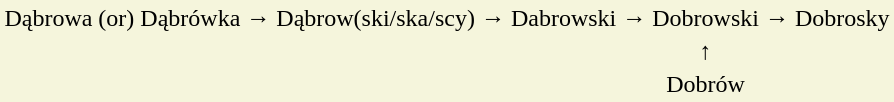<table style="background:beige; text-align: center; margin-left:auto; margin-right: auto">
<tr>
<td>Dąbrowa (or) Dąbrówka</td>
<td>→</td>
<td>Dąbrow(ski/ska/scy)</td>
<td>→</td>
<td>Dabrowski</td>
<td>→</td>
<td>Dobrowski</td>
<td>→</td>
<td>Dobrosky</td>
</tr>
<tr>
<td></td>
<td></td>
<td></td>
<td></td>
<td></td>
<td></td>
<td>↑</td>
<td></td>
<td></td>
</tr>
<tr>
<td></td>
<td></td>
<td></td>
<td></td>
<td></td>
<td></td>
<td>Dobrów</td>
<td></td>
<td></td>
</tr>
</table>
